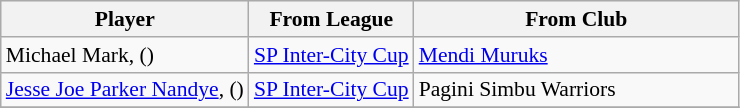<table class="wikitable" style="font-size:90%">
<tr bgcolor="#efefef">
<th width=" ">Player</th>
<th width=" ">From League</th>
<th width="210 ">From Club</th>
</tr>
<tr>
<td> Michael Mark, ()</td>
<td><a href='#'>SP Inter-City Cup</a></td>
<td> <a href='#'>Mendi Muruks</a></td>
</tr>
<tr>
<td><a href='#'>Jesse Joe Parker Nandye</a>, ()</td>
<td><a href='#'>SP Inter-City Cup</a></td>
<td> Pagini Simbu Warriors</td>
</tr>
<tr>
</tr>
</table>
